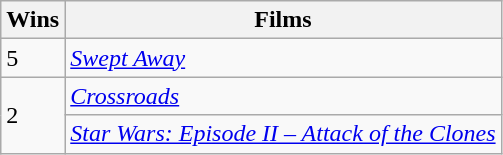<table class="wikitable">
<tr>
<th>Wins</th>
<th>Films</th>
</tr>
<tr>
<td>5</td>
<td><a href='#'><em>Swept Away</em></a></td>
</tr>
<tr>
<td rowspan="2">2</td>
<td><a href='#'><em>Crossroads</em></a></td>
</tr>
<tr>
<td><em><a href='#'>Star Wars: Episode II – Attack of the Clones</a></em></td>
</tr>
</table>
